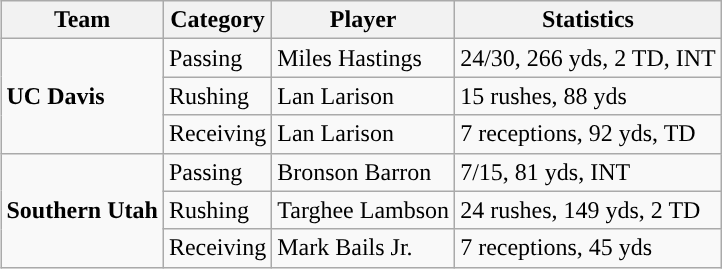<table class="wikitable" style="float: right;">
<tr>
<th>Team</th>
<th>Category</th>
<th>Player</th>
<th>Statistics</th>
</tr>
<tr>
<td rowspan=3><strong>UC Davis</strong></td>
<td>Passing</td>
<td>Miles Hastings</td>
<td>24/30, 266 yds, 2 TD, INT</td>
</tr>
<tr>
<td>Rushing</td>
<td>Lan Larison</td>
<td>15 rushes, 88 yds</td>
</tr>
<tr>
<td>Receiving</td>
<td>Lan Larison</td>
<td>7 receptions, 92 yds, TD</td>
</tr>
<tr>
<td rowspan=3><strong>Southern Utah</strong></td>
<td>Passing</td>
<td>Bronson Barron</td>
<td>7/15, 81 yds, INT</td>
</tr>
<tr>
<td>Rushing</td>
<td>Targhee Lambson</td>
<td>24 rushes, 149 yds, 2 TD</td>
</tr>
<tr>
<td>Receiving</td>
<td>Mark Bails Jr.</td>
<td>7 receptions, 45 yds</td>
</tr>
</table>
